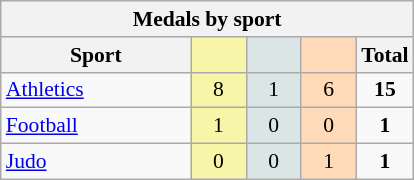<table class="wikitable" style="font-size:90%; text-align:center;">
<tr>
<th colspan="5">Medals by sport</th>
</tr>
<tr>
<th width="120">Sport</th>
<th scope="col" width="30" style="background:#F7F6A8;"></th>
<th scope="col" width="30" style="background:#DCE5E5;"></th>
<th scope="col" width="30" style="background:#FFDAB9;"></th>
<th width="30">Total</th>
</tr>
<tr>
<td align="left"><a href='#'>Athletics</a></td>
<td style="background:#F7F6A8;">8</td>
<td style="background:#DCE5E5;">1</td>
<td style="background:#FFDAB9;">6</td>
<td><strong>15</strong></td>
</tr>
<tr>
<td align="left"><a href='#'>Football</a></td>
<td style="background:#F7F6A8;">1</td>
<td style="background:#DCE5E5;">0</td>
<td style="background:#FFDAB9;">0</td>
<td><strong>1</strong></td>
</tr>
<tr>
<td align="left"><a href='#'>Judo</a></td>
<td style="background:#F7F6A8;">0</td>
<td style="background:#DCE5E5;">0</td>
<td style="background:#FFDAB9;">1</td>
<td><strong>1</strong></td>
</tr>
</table>
